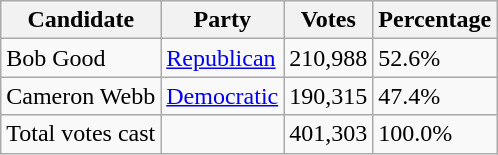<table class="wikitable">
<tr valign="bottom">
<th>Candidate</th>
<th>Party</th>
<th>Votes</th>
<th>Percentage</th>
</tr>
<tr>
<td>Bob Good</td>
<td><a href='#'>Republican</a></td>
<td>210,988</td>
<td>52.6%</td>
</tr>
<tr>
<td>Cameron Webb</td>
<td><a href='#'>Democratic</a></td>
<td>190,315</td>
<td>47.4%</td>
</tr>
<tr>
<td>Total votes cast</td>
<td></td>
<td>401,303</td>
<td>100.0%</td>
</tr>
</table>
